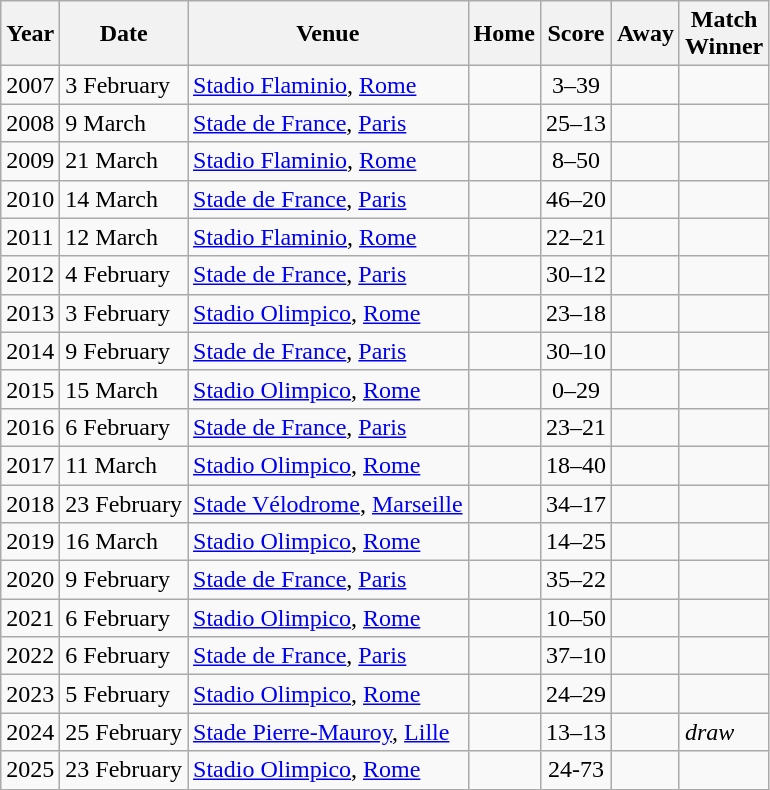<table class="wikitable">
<tr>
<th>Year</th>
<th>Date</th>
<th>Venue</th>
<th>Home</th>
<th>Score</th>
<th>Away</th>
<th>Match<br>Winner</th>
</tr>
<tr>
<td>2007</td>
<td>3 February</td>
<td><a href='#'>Stadio Flaminio</a>, <a href='#'>Rome</a></td>
<td align="right"></td>
<td align="center">3–39</td>
<td></td>
<td></td>
</tr>
<tr>
<td>2008</td>
<td>9 March</td>
<td><a href='#'>Stade de France</a>, <a href='#'>Paris</a></td>
<td align="right"></td>
<td align="center">25–13</td>
<td></td>
<td></td>
</tr>
<tr>
<td>2009</td>
<td>21 March</td>
<td><a href='#'>Stadio Flaminio</a>, <a href='#'>Rome</a></td>
<td align="right"></td>
<td align="center">8–50</td>
<td></td>
<td></td>
</tr>
<tr>
<td>2010</td>
<td>14 March</td>
<td><a href='#'>Stade de France</a>, <a href='#'>Paris</a></td>
<td align="right"></td>
<td align="center">46–20</td>
<td></td>
<td></td>
</tr>
<tr>
<td>2011</td>
<td>12 March</td>
<td><a href='#'>Stadio Flaminio</a>, <a href='#'>Rome</a></td>
<td align="right"></td>
<td align="center">22–21</td>
<td></td>
<td></td>
</tr>
<tr>
<td>2012</td>
<td>4 February</td>
<td><a href='#'>Stade de France</a>, <a href='#'>Paris</a></td>
<td align="right"></td>
<td align="center">30–12</td>
<td></td>
<td></td>
</tr>
<tr>
<td>2013</td>
<td>3 February</td>
<td><a href='#'>Stadio Olimpico</a>, <a href='#'>Rome</a></td>
<td align="right"></td>
<td align="center">23–18</td>
<td></td>
<td></td>
</tr>
<tr>
<td>2014</td>
<td>9 February</td>
<td><a href='#'>Stade de France</a>, <a href='#'>Paris</a></td>
<td align="right"></td>
<td align="center">30–10</td>
<td></td>
<td></td>
</tr>
<tr>
<td>2015</td>
<td>15 March</td>
<td><a href='#'>Stadio Olimpico</a>, <a href='#'>Rome</a></td>
<td align="right"></td>
<td align="center">0–29</td>
<td></td>
<td></td>
</tr>
<tr>
<td>2016</td>
<td>6 February</td>
<td><a href='#'>Stade de France</a>, <a href='#'>Paris</a></td>
<td align="right"></td>
<td align="center">23–21</td>
<td></td>
<td></td>
</tr>
<tr>
<td>2017</td>
<td>11 March</td>
<td><a href='#'>Stadio Olimpico</a>, <a href='#'>Rome</a></td>
<td align="right"></td>
<td align="center">18–40</td>
<td></td>
<td></td>
</tr>
<tr>
<td>2018</td>
<td>23 February</td>
<td><a href='#'>Stade Vélodrome</a>, <a href='#'>Marseille</a></td>
<td align="right"></td>
<td align="center">34–17</td>
<td></td>
<td></td>
</tr>
<tr>
<td>2019</td>
<td>16 March</td>
<td><a href='#'>Stadio Olimpico</a>, <a href='#'>Rome</a></td>
<td align="right"></td>
<td align="center">14–25</td>
<td></td>
<td></td>
</tr>
<tr>
<td>2020</td>
<td>9 February</td>
<td><a href='#'>Stade de France</a>, <a href='#'>Paris</a></td>
<td align="right"></td>
<td align="center">35–22</td>
<td></td>
<td></td>
</tr>
<tr>
<td>2021</td>
<td>6 February</td>
<td><a href='#'>Stadio Olimpico</a>, <a href='#'>Rome</a></td>
<td align="right"></td>
<td align="center">10–50</td>
<td></td>
<td></td>
</tr>
<tr>
<td>2022</td>
<td>6 February</td>
<td><a href='#'>Stade de France</a>, <a href='#'>Paris</a></td>
<td align="right"></td>
<td align="center">37–10</td>
<td></td>
<td></td>
</tr>
<tr>
<td>2023</td>
<td>5 February</td>
<td><a href='#'>Stadio Olimpico</a>, <a href='#'>Rome</a></td>
<td align="right"></td>
<td align="center">24–29</td>
<td></td>
<td></td>
</tr>
<tr>
<td>2024</td>
<td>25 February</td>
<td><a href='#'>Stade Pierre-Mauroy</a>, <a href='#'>Lille</a></td>
<td align="right"></td>
<td align="center">13–13</td>
<td></td>
<td><em>draw</em></td>
</tr>
<tr>
<td>2025</td>
<td>23 February</td>
<td><a href='#'>Stadio Olimpico</a>, <a href='#'>Rome</a></td>
<td align="right"></td>
<td align="center">24-73</td>
<td></td>
<td></td>
</tr>
</table>
